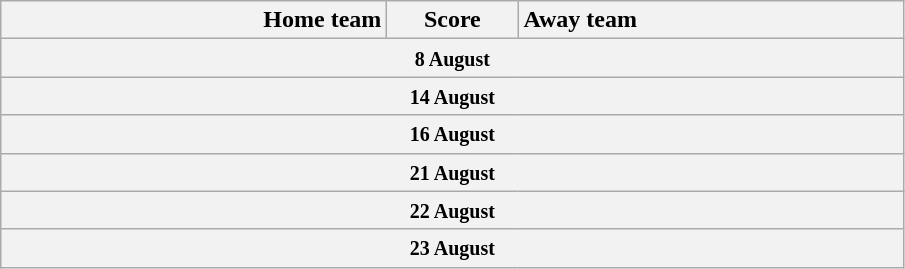<table class="wikitable" style="border-collapse: collapse;">
<tr>
<th style="text-align:right; width:250px">Home team</th>
<th style="width:80px">Score</th>
<th style="text-align:left; width:250px">Away team</th>
</tr>
<tr>
<th colspan="3" align="center"><small>8 August</small><br></th>
</tr>
<tr>
<th colspan="3" align="center"><small>14 August</small><br>


</th>
</tr>
<tr>
<th colspan="3" align="center"><small>16 August</small><br>

</th>
</tr>
<tr>
<th colspan="3" align="center"><small>21 August</small><br>

</th>
</tr>
<tr>
<th colspan="3" align="center"><small>22 August</small><br>


</th>
</tr>
<tr>
<th colspan="3" align="center"><small>23 August</small><br></th>
</tr>
</table>
